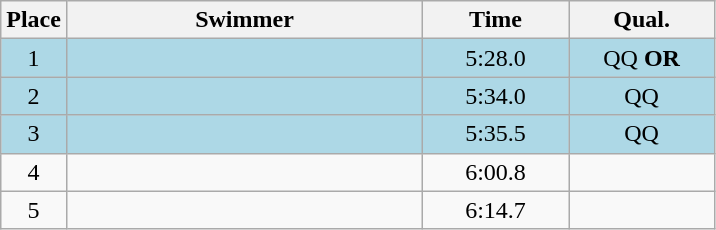<table class=wikitable style="text-align:center">
<tr>
<th>Place</th>
<th width=230>Swimmer</th>
<th width=90>Time</th>
<th width=90>Qual.</th>
</tr>
<tr bgcolor=lightblue>
<td>1</td>
<td align=left></td>
<td>5:28.0</td>
<td>QQ <strong>OR</strong></td>
</tr>
<tr bgcolor=lightblue>
<td>2</td>
<td align=left></td>
<td>5:34.0</td>
<td>QQ</td>
</tr>
<tr bgcolor=lightblue>
<td>3</td>
<td align=left></td>
<td>5:35.5</td>
<td>QQ</td>
</tr>
<tr>
<td>4</td>
<td align=left></td>
<td>6:00.8</td>
<td></td>
</tr>
<tr>
<td>5</td>
<td align=left></td>
<td>6:14.7</td>
<td></td>
</tr>
</table>
